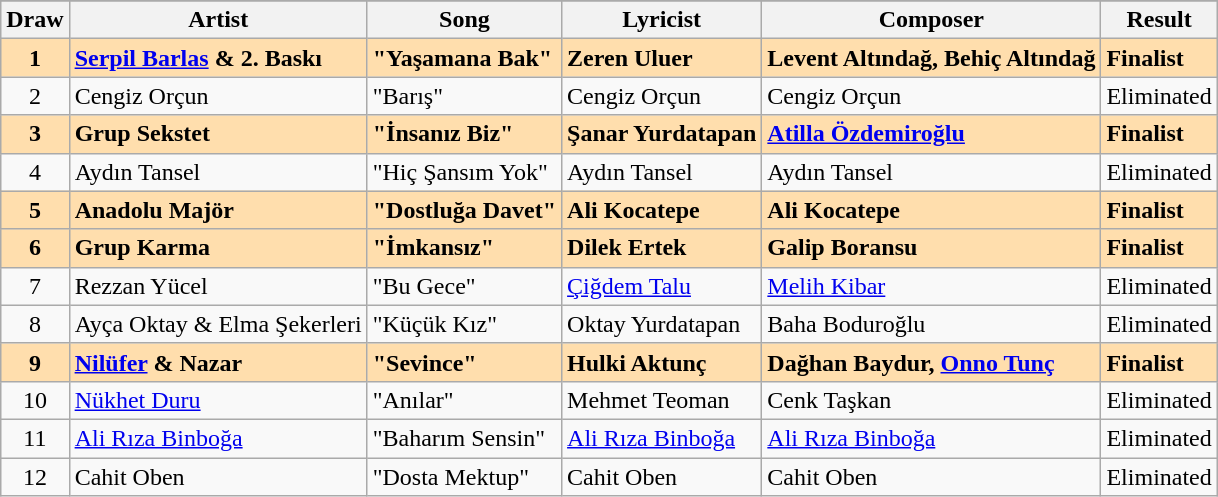<table class="sortable wikitable" style="margin: 1em auto 1em auto;">
<tr>
</tr>
<tr>
<th>Draw</th>
<th>Artist</th>
<th>Song</th>
<th>Lyricist</th>
<th>Composer</th>
<th>Result</th>
</tr>
<tr style="font-weight:bold; background:navajowhite;">
<td align="center">1</td>
<td><a href='#'>Serpil Barlas</a> & 2. Baskı</td>
<td>"Yaşamana Bak"</td>
<td>Zeren Uluer</td>
<td>Levent Altındağ, Behiç Altındağ</td>
<td>Finalist</td>
</tr>
<tr>
<td align="center">2</td>
<td>Cengiz Orçun</td>
<td>"Barış"</td>
<td>Cengiz Orçun</td>
<td>Cengiz Orçun</td>
<td>Eliminated</td>
</tr>
<tr style="font-weight:bold; background:navajowhite;">
<td align="center">3</td>
<td>Grup Sekstet</td>
<td>"İnsanız Biz"</td>
<td>Şanar Yurdatapan</td>
<td><a href='#'>Atilla Özdemiroğlu</a></td>
<td>Finalist</td>
</tr>
<tr>
<td align="center">4</td>
<td>Aydın Tansel</td>
<td>"Hiç Şansım Yok"</td>
<td>Aydın Tansel</td>
<td>Aydın Tansel</td>
<td>Eliminated</td>
</tr>
<tr style="font-weight:bold; background:navajowhite;">
<td align="center">5</td>
<td>Anadolu Majör</td>
<td>"Dostluğa Davet"</td>
<td>Ali Kocatepe</td>
<td>Ali Kocatepe</td>
<td>Finalist</td>
</tr>
<tr style="font-weight:bold; background:navajowhite;">
<td align="center">6</td>
<td>Grup Karma</td>
<td>"İmkansız"</td>
<td>Dilek Ertek</td>
<td>Galip Boransu</td>
<td>Finalist</td>
</tr>
<tr>
<td align="center">7</td>
<td>Rezzan Yücel</td>
<td>"Bu Gece"</td>
<td><a href='#'>Çiğdem Talu</a></td>
<td><a href='#'>Melih Kibar</a></td>
<td>Eliminated</td>
</tr>
<tr>
<td align="center">8</td>
<td>Ayça Oktay & Elma Şekerleri</td>
<td>"Küçük Kız"</td>
<td>Oktay Yurdatapan</td>
<td>Baha Boduroğlu</td>
<td>Eliminated</td>
</tr>
<tr style="font-weight:bold; background:navajowhite;">
<td align="center">9</td>
<td><a href='#'>Nilüfer</a> & Nazar</td>
<td>"Sevince"</td>
<td>Hulki Aktunç</td>
<td>Dağhan Baydur, <a href='#'>Onno Tunç</a></td>
<td>Finalist</td>
</tr>
<tr>
<td align="center">10</td>
<td><a href='#'>Nükhet Duru</a></td>
<td>"Anılar"</td>
<td>Mehmet Teoman</td>
<td>Cenk Taşkan</td>
<td>Eliminated</td>
</tr>
<tr>
<td align="center">11</td>
<td><a href='#'>Ali Rıza Binboğa</a></td>
<td>"Baharım Sensin"</td>
<td><a href='#'>Ali Rıza Binboğa</a></td>
<td><a href='#'>Ali Rıza Binboğa</a></td>
<td>Eliminated</td>
</tr>
<tr>
<td align="center">12</td>
<td>Cahit Oben</td>
<td>"Dosta Mektup"</td>
<td>Cahit Oben</td>
<td>Cahit Oben</td>
<td>Eliminated</td>
</tr>
</table>
